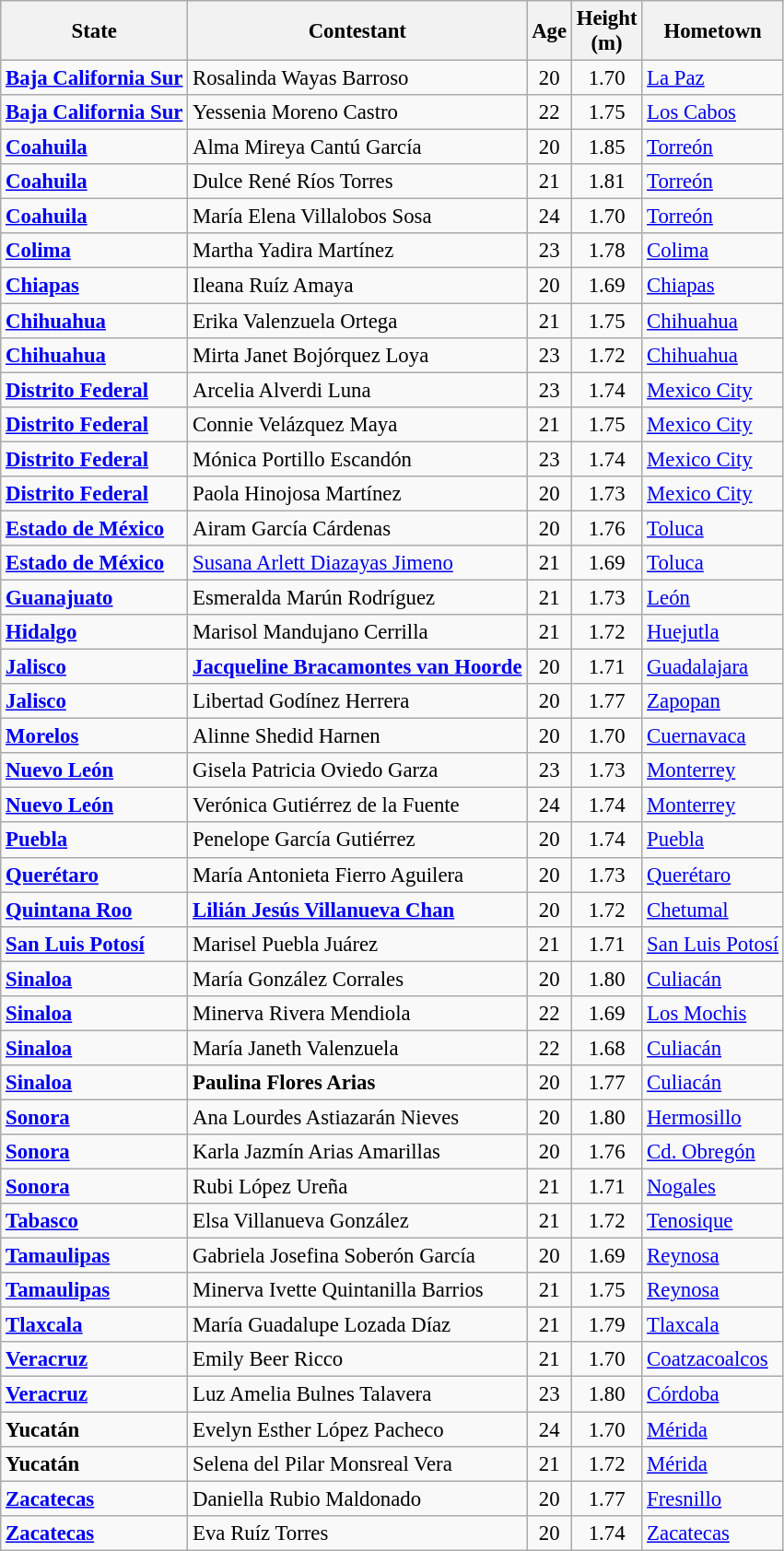<table class="wikitable sortable" style="font-size:95%;">
<tr>
<th>State</th>
<th>Contestant</th>
<th>Age</th>
<th>Height<br> (m)</th>
<th>Hometown</th>
</tr>
<tr>
<td><strong> <a href='#'>Baja California Sur</a></strong></td>
<td>Rosalinda Wayas Barroso</td>
<td align="center">20</td>
<td align="center">1.70</td>
<td><a href='#'>La Paz</a></td>
</tr>
<tr>
<td><strong> <a href='#'>Baja California Sur</a></strong></td>
<td>Yessenia Moreno Castro</td>
<td align="center">22</td>
<td align="center">1.75</td>
<td><a href='#'>Los Cabos</a></td>
</tr>
<tr>
<td><strong> <a href='#'>Coahuila</a></strong></td>
<td>Alma Mireya Cantú García</td>
<td align="center">20</td>
<td align="center">1.85</td>
<td><a href='#'>Torreón</a></td>
</tr>
<tr>
<td><strong> <a href='#'>Coahuila</a></strong></td>
<td>Dulce René Ríos Torres</td>
<td align="center">21</td>
<td align="center">1.81</td>
<td><a href='#'>Torreón</a></td>
</tr>
<tr>
<td><strong> <a href='#'>Coahuila</a></strong></td>
<td>María Elena Villalobos Sosa</td>
<td align="center">24</td>
<td align="center">1.70</td>
<td><a href='#'>Torreón</a></td>
</tr>
<tr>
<td><strong> <a href='#'>Colima</a></strong></td>
<td>Martha Yadira Martínez</td>
<td align="center">23</td>
<td align="center">1.78</td>
<td><a href='#'>Colima</a></td>
</tr>
<tr>
<td><strong> <a href='#'>Chiapas</a></strong></td>
<td>Ileana Ruíz Amaya</td>
<td align="center">20</td>
<td align="center">1.69</td>
<td><a href='#'>Chiapas</a></td>
</tr>
<tr>
<td><strong> <a href='#'>Chihuahua</a></strong></td>
<td>Erika Valenzuela Ortega</td>
<td align="center">21</td>
<td align="center">1.75</td>
<td><a href='#'>Chihuahua</a></td>
</tr>
<tr>
<td><strong> <a href='#'>Chihuahua</a></strong></td>
<td>Mirta Janet Bojórquez Loya</td>
<td align="center">23</td>
<td align="center">1.72</td>
<td><a href='#'>Chihuahua</a></td>
</tr>
<tr>
<td><strong> <a href='#'>Distrito Federal</a></strong></td>
<td>Arcelia Alverdi Luna</td>
<td align="center">23</td>
<td align="center">1.74</td>
<td><a href='#'>Mexico City</a></td>
</tr>
<tr>
<td><strong> <a href='#'>Distrito Federal</a></strong></td>
<td>Connie Velázquez Maya</td>
<td align="center">21</td>
<td align="center">1.75</td>
<td><a href='#'>Mexico City</a></td>
</tr>
<tr>
<td><strong> <a href='#'>Distrito Federal</a></strong></td>
<td>Mónica Portillo Escandón</td>
<td align="center">23</td>
<td align="center">1.74</td>
<td><a href='#'>Mexico City</a></td>
</tr>
<tr>
<td><strong> <a href='#'>Distrito Federal</a></strong></td>
<td>Paola Hinojosa Martínez</td>
<td align="center">20</td>
<td align="center">1.73</td>
<td><a href='#'>Mexico City</a></td>
</tr>
<tr>
<td><strong> <a href='#'>Estado de México</a></strong></td>
<td>Airam García Cárdenas</td>
<td align="center">20</td>
<td align="center">1.76</td>
<td><a href='#'>Toluca</a></td>
</tr>
<tr>
<td><strong> <a href='#'>Estado de México</a></strong></td>
<td><a href='#'>Susana Arlett Diazayas Jimeno</a></td>
<td align="center">21</td>
<td align="center">1.69</td>
<td><a href='#'>Toluca</a></td>
</tr>
<tr>
<td><strong> <a href='#'>Guanajuato</a></strong></td>
<td>Esmeralda Marún Rodríguez</td>
<td align="center">21</td>
<td align="center">1.73</td>
<td><a href='#'>León</a></td>
</tr>
<tr>
<td><strong> <a href='#'>Hidalgo</a></strong></td>
<td>Marisol Mandujano Cerrilla</td>
<td align="center">21</td>
<td align="center">1.72</td>
<td><a href='#'>Huejutla</a></td>
</tr>
<tr>
<td><strong> <a href='#'>Jalisco</a></strong></td>
<td><strong><a href='#'>Jacqueline Bracamontes van Hoorde</a></strong></td>
<td align="center">20</td>
<td align="center">1.71</td>
<td><a href='#'>Guadalajara</a></td>
</tr>
<tr>
<td><strong> <a href='#'>Jalisco</a></strong></td>
<td>Libertad Godínez Herrera</td>
<td align="center">20</td>
<td align="center">1.77</td>
<td><a href='#'>Zapopan</a></td>
</tr>
<tr>
<td><strong> <a href='#'>Morelos</a></strong></td>
<td>Alinne Shedid Harnen</td>
<td align="center">20</td>
<td align="center">1.70</td>
<td><a href='#'>Cuernavaca</a></td>
</tr>
<tr>
<td><strong> <a href='#'>Nuevo León</a></strong></td>
<td>Gisela Patricia Oviedo Garza</td>
<td align="center">23</td>
<td align="center">1.73</td>
<td><a href='#'>Monterrey</a></td>
</tr>
<tr>
<td><strong> <a href='#'>Nuevo León</a></strong></td>
<td>Verónica Gutiérrez de la Fuente</td>
<td align="center">24</td>
<td align="center">1.74</td>
<td><a href='#'>Monterrey</a></td>
</tr>
<tr>
<td><strong> <a href='#'>Puebla</a></strong></td>
<td>Penelope García Gutiérrez</td>
<td align="center">20</td>
<td align="center">1.74</td>
<td><a href='#'>Puebla</a></td>
</tr>
<tr>
<td><strong> <a href='#'>Querétaro</a></strong></td>
<td>María Antonieta Fierro Aguilera</td>
<td align="center">20</td>
<td align="center">1.73</td>
<td><a href='#'>Querétaro</a></td>
</tr>
<tr>
<td><strong> <a href='#'>Quintana Roo</a></strong></td>
<td><strong><a href='#'>Lilián Jesús Villanueva Chan</a></strong></td>
<td align="center">20</td>
<td align="center">1.72</td>
<td><a href='#'>Chetumal</a></td>
</tr>
<tr>
<td><strong> <a href='#'>San Luis Potosí</a></strong></td>
<td>Marisel Puebla Juárez</td>
<td align="center">21</td>
<td align="center">1.71</td>
<td><a href='#'>San Luis Potosí</a></td>
</tr>
<tr>
<td><strong> <a href='#'>Sinaloa</a></strong></td>
<td>María González Corrales</td>
<td align="center">20</td>
<td align="center">1.80</td>
<td><a href='#'>Culiacán</a></td>
</tr>
<tr>
<td><strong> <a href='#'>Sinaloa</a></strong></td>
<td>Minerva Rivera Mendiola</td>
<td align="center">22</td>
<td align="center">1.69</td>
<td><a href='#'>Los Mochis</a></td>
</tr>
<tr>
<td><strong> <a href='#'>Sinaloa</a></strong></td>
<td>María Janeth Valenzuela</td>
<td align="center">22</td>
<td align="center">1.68</td>
<td><a href='#'>Culiacán</a></td>
</tr>
<tr>
<td><strong> <a href='#'>Sinaloa</a></strong></td>
<td><strong>Paulina Flores Arias</strong></td>
<td align="center">20</td>
<td align="center">1.77</td>
<td><a href='#'>Culiacán</a></td>
</tr>
<tr>
<td><strong> <a href='#'>Sonora</a></strong></td>
<td>Ana Lourdes Astiazarán Nieves</td>
<td align="center">20</td>
<td align="center">1.80</td>
<td><a href='#'>Hermosillo</a></td>
</tr>
<tr>
<td><strong> <a href='#'>Sonora</a></strong></td>
<td>Karla Jazmín Arias Amarillas</td>
<td align="center">20</td>
<td align="center">1.76</td>
<td><a href='#'>Cd. Obregón</a></td>
</tr>
<tr>
<td><strong> <a href='#'>Sonora</a></strong></td>
<td>Rubi López Ureña</td>
<td align="center">21</td>
<td align="center">1.71</td>
<td><a href='#'>Nogales</a></td>
</tr>
<tr>
<td><strong> <a href='#'>Tabasco</a></strong></td>
<td>Elsa Villanueva González</td>
<td align="center">21</td>
<td align="center">1.72</td>
<td><a href='#'>Tenosique</a></td>
</tr>
<tr>
<td><strong> <a href='#'>Tamaulipas</a></strong></td>
<td>Gabriela Josefina Soberón García</td>
<td align="center">20</td>
<td align="center">1.69</td>
<td><a href='#'>Reynosa</a></td>
</tr>
<tr>
<td><strong> <a href='#'>Tamaulipas</a></strong></td>
<td>Minerva Ivette Quintanilla Barrios</td>
<td align="center">21</td>
<td align="center">1.75</td>
<td><a href='#'>Reynosa</a></td>
</tr>
<tr>
<td><strong> <a href='#'>Tlaxcala</a></strong></td>
<td>María Guadalupe Lozada Díaz</td>
<td align="center">21</td>
<td align="center">1.79</td>
<td><a href='#'>Tlaxcala</a></td>
</tr>
<tr>
<td><strong> <a href='#'>Veracruz</a></strong></td>
<td>Emily Beer Ricco</td>
<td align="center">21</td>
<td align="center">1.70</td>
<td><a href='#'>Coatzacoalcos</a></td>
</tr>
<tr>
<td><strong> <a href='#'>Veracruz</a></strong></td>
<td>Luz Amelia Bulnes Talavera</td>
<td align="center">23</td>
<td align="center">1.80</td>
<td><a href='#'>Córdoba</a></td>
</tr>
<tr>
<td><strong> Yucatán</strong></td>
<td>Evelyn Esther López Pacheco</td>
<td align="center">24</td>
<td align="center">1.70</td>
<td><a href='#'>Mérida</a></td>
</tr>
<tr>
<td><strong> Yucatán</strong></td>
<td>Selena del Pilar Monsreal Vera</td>
<td align="center">21</td>
<td align="center">1.72</td>
<td><a href='#'>Mérida</a></td>
</tr>
<tr>
<td><strong> <a href='#'>Zacatecas</a></strong></td>
<td>Daniella Rubio Maldonado</td>
<td align="center">20</td>
<td align="center">1.77</td>
<td><a href='#'>Fresnillo</a></td>
</tr>
<tr>
<td><strong> <a href='#'>Zacatecas</a></strong></td>
<td>Eva Ruíz Torres</td>
<td align="center">20</td>
<td align="center">1.74</td>
<td><a href='#'>Zacatecas</a></td>
</tr>
</table>
